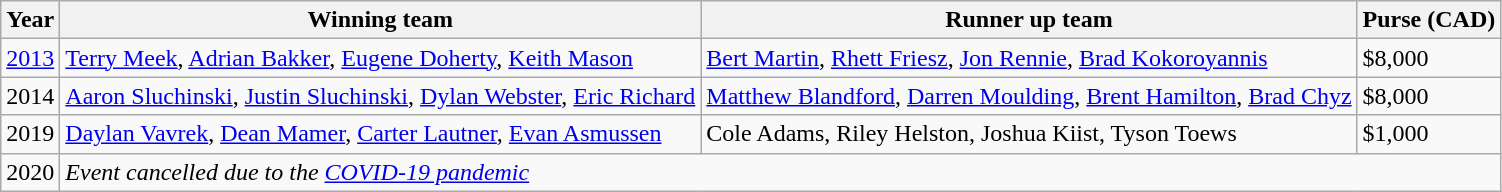<table class="wikitable">
<tr>
<th scope="col">Year</th>
<th scope="col">Winning team</th>
<th scope="col">Runner up team</th>
<th scope="col">Purse (CAD)</th>
</tr>
<tr>
<td><a href='#'>2013</a></td>
<td> <a href='#'>Terry Meek</a>, <a href='#'>Adrian Bakker</a>, <a href='#'>Eugene Doherty</a>, <a href='#'>Keith Mason</a></td>
<td> <a href='#'>Bert Martin</a>, <a href='#'>Rhett Friesz</a>, <a href='#'>Jon Rennie</a>, <a href='#'>Brad Kokoroyannis</a></td>
<td>$8,000</td>
</tr>
<tr>
<td>2014</td>
<td> <a href='#'>Aaron Sluchinski</a>, <a href='#'>Justin Sluchinski</a>, <a href='#'>Dylan Webster</a>, <a href='#'>Eric Richard</a></td>
<td> <a href='#'>Matthew Blandford</a>, <a href='#'>Darren Moulding</a>, <a href='#'>Brent Hamilton</a>, <a href='#'>Brad Chyz</a></td>
<td>$8,000</td>
</tr>
<tr>
<td>2019</td>
<td> <a href='#'>Daylan Vavrek</a>, <a href='#'>Dean Mamer</a>, <a href='#'>Carter Lautner</a>, <a href='#'>Evan Asmussen</a></td>
<td> Cole Adams, Riley Helston, Joshua Kiist, Tyson Toews</td>
<td>$1,000</td>
</tr>
<tr>
<td>2020</td>
<td colspan="3"><em>Event cancelled due to the <a href='#'>COVID-19 pandemic</a></em></td>
</tr>
</table>
